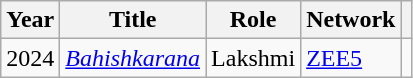<table class="wikitable">
<tr>
<th scope="col">Year</th>
<th scope="col">Title</th>
<th scope="col">Role</th>
<th class="unsortable" scope="col">Network</th>
<th class="unsortable" scope="col"></th>
</tr>
<tr>
<td>2024</td>
<td><em><a href='#'>Bahishkarana</a></em></td>
<td>Lakshmi</td>
<td><a href='#'>ZEE5</a></td>
<td></td>
</tr>
</table>
